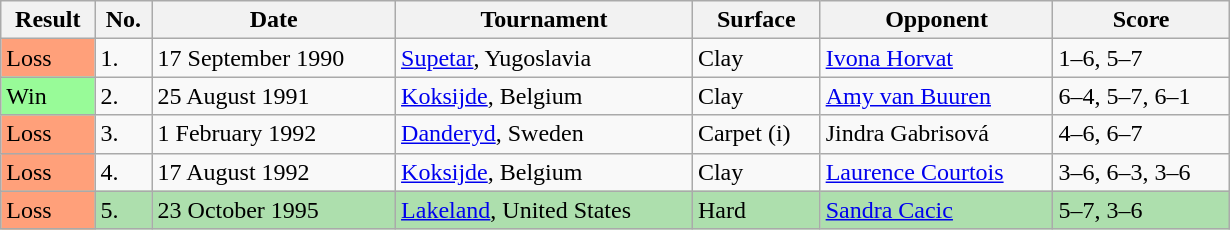<table class="wikitable" width="820">
<tr>
<th>Result</th>
<th>No.</th>
<th>Date</th>
<th>Tournament</th>
<th>Surface</th>
<th>Opponent</th>
<th>Score</th>
</tr>
<tr>
<td style="background:#ffa07a;">Loss</td>
<td>1.</td>
<td>17 September 1990</td>
<td><a href='#'>Supetar</a>, Yugoslavia</td>
<td>Clay</td>
<td> <a href='#'>Ivona Horvat</a></td>
<td>1–6, 5–7</td>
</tr>
<tr>
<td style="background:#98fb98;">Win</td>
<td>2.</td>
<td>25 August 1991</td>
<td><a href='#'>Koksijde</a>, Belgium</td>
<td>Clay</td>
<td> <a href='#'>Amy van Buuren</a></td>
<td>6–4, 5–7, 6–1</td>
</tr>
<tr>
<td style="background:#ffa07a;">Loss</td>
<td>3.</td>
<td>1 February 1992</td>
<td><a href='#'>Danderyd</a>, Sweden</td>
<td>Carpet (i)</td>
<td> Jindra Gabrisová</td>
<td>4–6, 6–7</td>
</tr>
<tr>
<td style="background:#ffa07a;">Loss</td>
<td>4.</td>
<td>17 August 1992</td>
<td><a href='#'>Koksijde</a>, Belgium</td>
<td>Clay</td>
<td> <a href='#'>Laurence Courtois</a></td>
<td>3–6, 6–3, 3–6</td>
</tr>
<tr style="background:#addfad;">
<td style="background:#ffa07a;">Loss</td>
<td>5.</td>
<td>23 October 1995</td>
<td><a href='#'>Lakeland</a>, United States</td>
<td>Hard</td>
<td> <a href='#'>Sandra Cacic</a></td>
<td>5–7, 3–6</td>
</tr>
</table>
